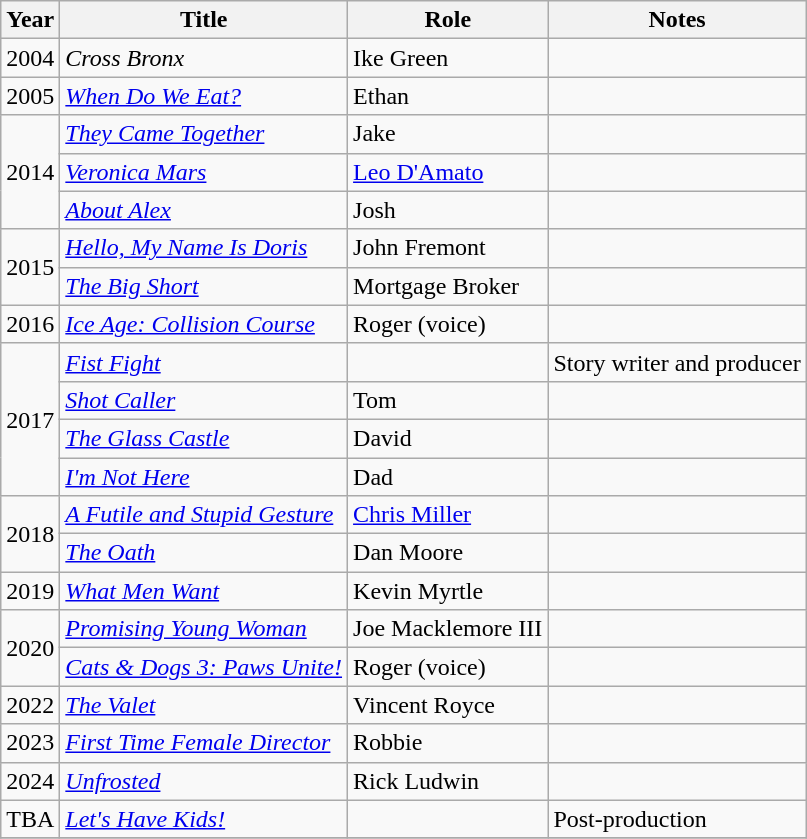<table class="wikitable sortable">
<tr>
<th>Year</th>
<th>Title</th>
<th>Role</th>
<th class="unsortable">Notes</th>
</tr>
<tr>
<td>2004</td>
<td><em>Cross Bronx</em></td>
<td>Ike Green</td>
<td></td>
</tr>
<tr>
<td>2005</td>
<td><em><a href='#'>When Do We Eat?</a></em></td>
<td>Ethan</td>
<td></td>
</tr>
<tr>
<td rowspan="3">2014</td>
<td><em><a href='#'>They Came Together</a></em></td>
<td>Jake</td>
<td></td>
</tr>
<tr>
<td><em><a href='#'>Veronica Mars</a></em></td>
<td><a href='#'>Leo D'Amato</a></td>
<td></td>
</tr>
<tr>
<td><em><a href='#'>About Alex</a></em></td>
<td>Josh</td>
<td></td>
</tr>
<tr>
<td rowspan="2">2015</td>
<td><em><a href='#'>Hello, My Name Is Doris</a></em></td>
<td>John Fremont</td>
<td></td>
</tr>
<tr>
<td><em><a href='#'>The Big Short</a></em></td>
<td>Mortgage Broker</td>
<td></td>
</tr>
<tr>
<td>2016</td>
<td><em><a href='#'>Ice Age: Collision Course</a></em></td>
<td>Roger (voice)</td>
<td></td>
</tr>
<tr>
<td rowspan="4">2017</td>
<td><em><a href='#'>Fist Fight</a></em></td>
<td></td>
<td>Story writer and producer</td>
</tr>
<tr>
<td><em><a href='#'>Shot Caller</a></em></td>
<td>Tom</td>
<td></td>
</tr>
<tr>
<td><em><a href='#'>The Glass Castle</a></em></td>
<td>David</td>
<td></td>
</tr>
<tr>
<td><em><a href='#'>I'm Not Here</a></em></td>
<td>Dad</td>
<td></td>
</tr>
<tr>
<td rowspan="2">2018</td>
<td><em><a href='#'>A Futile and Stupid Gesture</a></em></td>
<td><a href='#'>Chris Miller</a></td>
<td></td>
</tr>
<tr>
<td><em><a href='#'>The Oath</a></em></td>
<td>Dan Moore</td>
<td></td>
</tr>
<tr>
<td>2019</td>
<td><em><a href='#'>What Men Want</a></em></td>
<td>Kevin Myrtle</td>
<td></td>
</tr>
<tr>
<td rowspan="2">2020</td>
<td><em><a href='#'>Promising Young Woman</a></em></td>
<td>Joe Macklemore III</td>
<td></td>
</tr>
<tr>
<td><em><a href='#'>Cats & Dogs 3: Paws Unite!</a></em></td>
<td>Roger (voice)</td>
<td></td>
</tr>
<tr>
<td>2022</td>
<td><em><a href='#'>The Valet</a></em></td>
<td>Vincent Royce</td>
<td></td>
</tr>
<tr>
<td>2023</td>
<td><em><a href='#'>First Time Female Director</a></em></td>
<td>Robbie</td>
<td></td>
</tr>
<tr>
<td>2024</td>
<td><em><a href='#'>Unfrosted</a></em></td>
<td>Rick Ludwin</td>
<td></td>
</tr>
<tr>
<td>TBA</td>
<td><em><a href='#'>Let's Have Kids!</a></em></td>
<td></td>
<td>Post-production</td>
</tr>
<tr>
</tr>
</table>
